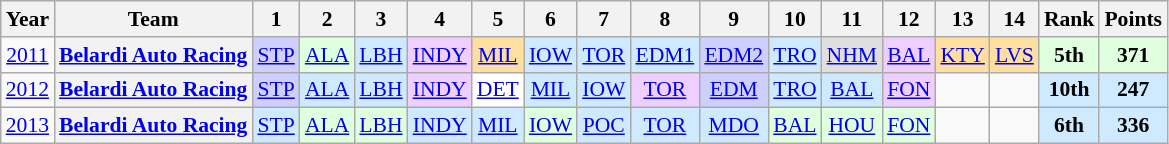<table class="wikitable" style="text-align:center; font-size:90%">
<tr>
<th>Year</th>
<th>Team</th>
<th>1</th>
<th>2</th>
<th>3</th>
<th>4</th>
<th>5</th>
<th>6</th>
<th>7</th>
<th>8</th>
<th>9</th>
<th>10</th>
<th>11</th>
<th>12</th>
<th>13</th>
<th>14</th>
<th>Rank</th>
<th>Points</th>
</tr>
<tr>
<td><a href='#'>2011</a></td>
<th><a href='#'>Belardi Auto Racing</a></th>
<td style="background:#CFCFFF;"><a href='#'>STP</a><br></td>
<td style="background:#DFFFDF;"><a href='#'>ALA</a><br></td>
<td style="background:#CFEAFF;"><a href='#'>LBH</a><br></td>
<td style="background:#EFCFFF;"><a href='#'>INDY</a><br></td>
<td style="background:#FFDF9F;"><a href='#'>MIL</a><br></td>
<td style="background:#CFEAFF;"><a href='#'>IOW</a><br></td>
<td style="background:#CFEAFF;"><a href='#'>TOR</a><br></td>
<td style="background:#CFEAFF;"><a href='#'>EDM1</a><br></td>
<td style="background:#CFCFFF;"><a href='#'>EDM2</a><br></td>
<td style="background:#CFEAFF;"><a href='#'>TRO</a><br></td>
<td style="background:#DFDFDF;"><a href='#'>NHM</a><br></td>
<td style="background:#EFCFFF;"><a href='#'>BAL</a><br></td>
<td style="background:#FFDF9F;"><a href='#'>KTY</a><br></td>
<td style="background:#FFDF9F;"><a href='#'>LVS</a><br></td>
<td style="background:#DFFFDF;"><strong>5th</strong></td>
<td style="background:#DFFFDF;"><strong>371</strong></td>
</tr>
<tr>
<td><a href='#'>2012</a></td>
<th><a href='#'>Belardi Auto Racing</a></th>
<td style="background:#CFCFFF;"><a href='#'>STP</a><br></td>
<td style="background:#CFEAFF;"><a href='#'>ALA</a><br></td>
<td style="background:#CFEAFF;"><a href='#'>LBH</a><br></td>
<td style="background:#EFCFFF;"><a href='#'>INDY</a><br></td>
<td style="background:#FFFFFF;"><a href='#'>DET</a><br></td>
<td style="background:#CFEAFF;"><a href='#'>MIL</a><br></td>
<td style="background:#CFEAFF;"><a href='#'>IOW</a><br></td>
<td style="background:#EFCFFF;"><a href='#'>TOR</a><br></td>
<td style="background:#CFCFFF;"><a href='#'>EDM</a><br></td>
<td style="background:#CFEAFF;"><a href='#'>TRO</a><br></td>
<td style="background:#CFEAFF;"><a href='#'>BAL</a><br></td>
<td style="background:#EFCFFF;"><a href='#'>FON</a><br></td>
<td></td>
<td></td>
<td style="background:#CFEAFF;"><strong>10th</strong></td>
<td style="background:#CFEAFF;"><strong>247</strong></td>
</tr>
<tr>
<td><a href='#'>2013</a></td>
<th><a href='#'>Belardi Auto Racing</a></th>
<td style="background:#CFEAFF;"><a href='#'>STP</a><br></td>
<td style="background:#DFFFDF;"><a href='#'>ALA</a><br></td>
<td style="background:#DFFFDF;"><a href='#'>LBH</a><br></td>
<td style="background:#CFEAFF;"><a href='#'>INDY</a><br></td>
<td style="background:#CFEAFF;"><a href='#'>MIL</a><br></td>
<td style="background:#DFFFDF;"><a href='#'>IOW</a><br></td>
<td style="background:#CFEAFF;"><a href='#'>POC</a><br></td>
<td style="background:#CFEAFF;"><a href='#'>TOR</a><br></td>
<td style="background:#CFEAFF;"><a href='#'>MDO</a><br></td>
<td style="background:#DFFFDF;"><a href='#'>BAL</a><br></td>
<td style="background:#DFFFDF;"><a href='#'>HOU</a><br></td>
<td style="background:#DFFFDF;"><a href='#'>FON</a><br></td>
<td></td>
<td></td>
<td style="background:#CFEAFF;"><strong>6th</strong></td>
<td style="background:#CFEAFF;"><strong>336</strong></td>
</tr>
</table>
